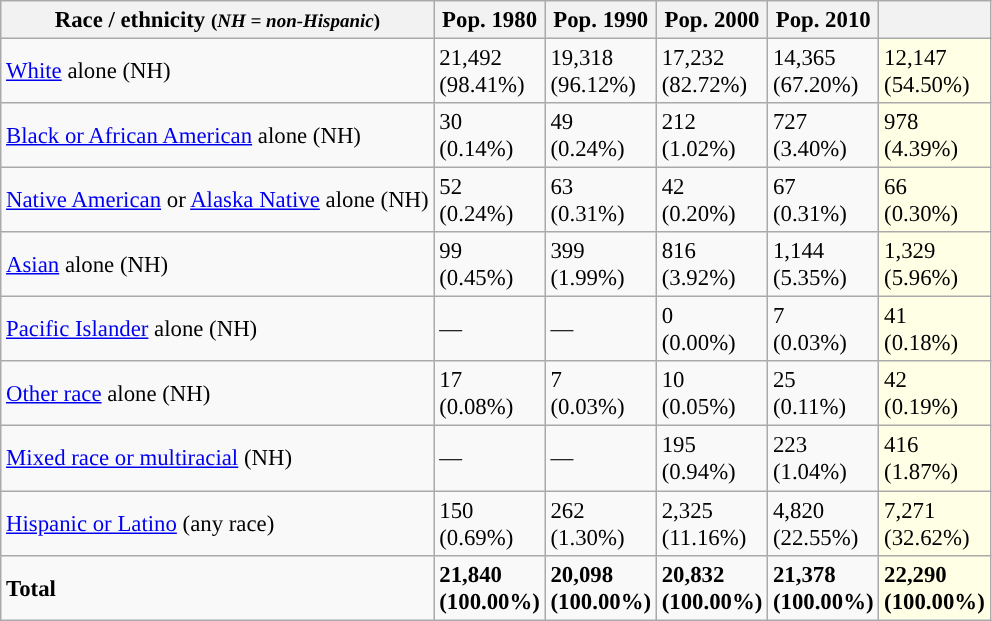<table class="wikitable sortable collapsible" style="font-size: 95%;">
<tr>
<th>Race / ethnicity <small>(<em>NH = non-Hispanic</em>)</small></th>
<th>Pop. 1980</th>
<th>Pop. 1990</th>
<th>Pop. 2000</th>
<th>Pop. 2010</th>
<th></th>
</tr>
<tr>
<td><a href='#'>White</a> alone (NH)</td>
<td>21,492<br>(98.41%)</td>
<td>19,318<br>(96.12%)</td>
<td>17,232<br>(82.72%)</td>
<td>14,365<br>(67.20%)</td>
<td style='background: #ffffe6;'>12,147<br>(54.50%)</td>
</tr>
<tr>
<td><a href='#'>Black or African American</a> alone (NH)</td>
<td>30<br>(0.14%)</td>
<td>49<br>(0.24%)</td>
<td>212<br>(1.02%)</td>
<td>727<br>(3.40%)</td>
<td style='background: #ffffe6;'>978<br>(4.39%)</td>
</tr>
<tr>
<td><a href='#'>Native American</a> or <a href='#'>Alaska Native</a> alone (NH)</td>
<td>52<br>(0.24%)</td>
<td>63<br>(0.31%)</td>
<td>42<br>(0.20%)</td>
<td>67<br>(0.31%)</td>
<td style='background: #ffffe6;'>66<br>(0.30%)</td>
</tr>
<tr>
<td><a href='#'>Asian</a> alone (NH)</td>
<td>99<br>(0.45%)</td>
<td>399<br>(1.99%)</td>
<td>816<br>(3.92%)</td>
<td>1,144<br>(5.35%)</td>
<td style='background: #ffffe6;'>1,329<br>(5.96%)</td>
</tr>
<tr>
<td><a href='#'>Pacific Islander</a> alone (NH)</td>
<td>—</td>
<td>—</td>
<td>0<br>(0.00%)</td>
<td>7<br>(0.03%)</td>
<td style='background: #ffffe6;'>41<br>(0.18%)</td>
</tr>
<tr>
<td><a href='#'>Other race</a> alone (NH)</td>
<td>17<br>(0.08%)</td>
<td>7<br>(0.03%)</td>
<td>10<br>(0.05%)</td>
<td>25<br>(0.11%)</td>
<td style='background: #ffffe6;'>42<br>(0.19%)</td>
</tr>
<tr>
<td><a href='#'>Mixed race or multiracial</a> (NH)</td>
<td>—</td>
<td>—</td>
<td>195<br>(0.94%)</td>
<td>223<br>(1.04%)</td>
<td style='background: #ffffe6;'>416<br>(1.87%)</td>
</tr>
<tr>
<td><a href='#'>Hispanic or Latino</a> (any race)</td>
<td>150<br>(0.69%)</td>
<td>262<br>(1.30%)</td>
<td>2,325<br>(11.16%)</td>
<td>4,820<br>(22.55%)</td>
<td style='background: #ffffe6;'>7,271<br>(32.62%)</td>
</tr>
<tr>
<td><strong>Total</strong></td>
<td><strong>21,840<br>(100.00%)</strong></td>
<td><strong>20,098<br>(100.00%)</strong></td>
<td><strong>20,832<br>(100.00%)</strong></td>
<td><strong>21,378<br>(100.00%)</strong></td>
<td style='background: #ffffe6;'><strong>22,290<br>(100.00%)</strong></td>
</tr>
</table>
